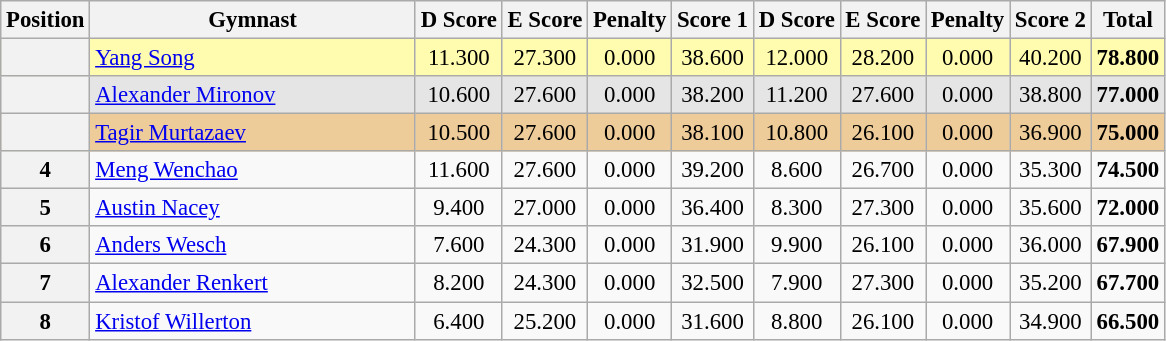<table class="wikitable sortable" style="text-align:center; font-size:95%">
<tr>
<th scope=col>Position</th>
<th scope="col" style="width:210px;">Gymnast</th>
<th scope=col>D Score</th>
<th scope=col>E Score</th>
<th scope=col>Penalty</th>
<th scope=col>Score 1</th>
<th scope=col>D Score</th>
<th scope=col>E Score</th>
<th scope=col>Penalty</th>
<th scope=col>Score 2</th>
<th scope=col>Total</th>
</tr>
<tr style="background:#fffcaf;">
<th scope=row style="text-align:center"></th>
<td style="text-align:left;"> <a href='#'>Yang Song</a></td>
<td>11.300</td>
<td>27.300</td>
<td>0.000</td>
<td>38.600</td>
<td>12.000</td>
<td>28.200</td>
<td>0.000</td>
<td>40.200</td>
<td><strong>78.800</strong></td>
</tr>
<tr style="background:#e5e5e5;">
<th scope=row style="text-align:center"></th>
<td style="text-align:left;"> <a href='#'>Alexander Mironov</a></td>
<td>10.600</td>
<td>27.600</td>
<td>0.000</td>
<td>38.200</td>
<td>11.200</td>
<td>27.600</td>
<td>0.000</td>
<td>38.800</td>
<td><strong>77.000</strong></td>
</tr>
<tr style="background:#ec9;">
<th scope=row style="text-align:center"></th>
<td style="text-align:left;"> <a href='#'>Tagir Murtazaev</a></td>
<td>10.500</td>
<td>27.600</td>
<td>0.000</td>
<td>38.100</td>
<td>10.800</td>
<td>26.100</td>
<td>0.000</td>
<td>36.900</td>
<td><strong>75.000</strong></td>
</tr>
<tr>
<th scope=row style="text-align:center">4</th>
<td style="text-align:left;"> <a href='#'>Meng Wenchao</a></td>
<td>11.600</td>
<td>27.600</td>
<td>0.000</td>
<td>39.200</td>
<td>8.600</td>
<td>26.700</td>
<td>0.000</td>
<td>35.300</td>
<td><strong>74.500</strong></td>
</tr>
<tr>
<th scope=row style="text-align:center">5</th>
<td style="text-align:left;"> <a href='#'>Austin Nacey</a></td>
<td>9.400</td>
<td>27.000</td>
<td>0.000</td>
<td>36.400</td>
<td>8.300</td>
<td>27.300</td>
<td>0.000</td>
<td>35.600</td>
<td><strong>72.000</strong></td>
</tr>
<tr>
<th scope=row style="text-align:center">6</th>
<td style="text-align:left;"> <a href='#'>Anders Wesch</a></td>
<td>7.600</td>
<td>24.300</td>
<td>0.000</td>
<td>31.900</td>
<td>9.900</td>
<td>26.100</td>
<td>0.000</td>
<td>36.000</td>
<td><strong>67.900</strong></td>
</tr>
<tr>
<th scope=row style="text-align:center">7</th>
<td style="text-align:left;"> <a href='#'>Alexander Renkert</a></td>
<td>8.200</td>
<td>24.300</td>
<td>0.000</td>
<td>32.500</td>
<td>7.900</td>
<td>27.300</td>
<td>0.000</td>
<td>35.200</td>
<td><strong>67.700</strong></td>
</tr>
<tr>
<th scope=row style="text-align:center">8</th>
<td style="text-align:left;"> <a href='#'>Kristof Willerton</a></td>
<td>6.400</td>
<td>25.200</td>
<td>0.000</td>
<td>31.600</td>
<td>8.800</td>
<td>26.100</td>
<td>0.000</td>
<td>34.900</td>
<td><strong>66.500</strong></td>
</tr>
</table>
